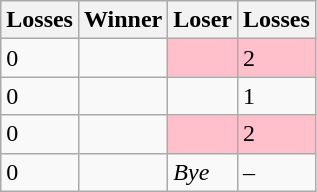<table class=wikitable>
<tr>
<th>Losses</th>
<th>Winner</th>
<th>Loser</th>
<th>Losses</th>
</tr>
<tr>
<td>0</td>
<td></td>
<td bgcolor=pink></td>
<td bgcolor=pink>2</td>
</tr>
<tr>
<td>0</td>
<td></td>
<td></td>
<td>1</td>
</tr>
<tr>
<td>0</td>
<td></td>
<td bgcolor=pink></td>
<td bgcolor=pink>2</td>
</tr>
<tr>
<td>0</td>
<td></td>
<td><em>Bye</em></td>
<td>–</td>
</tr>
</table>
